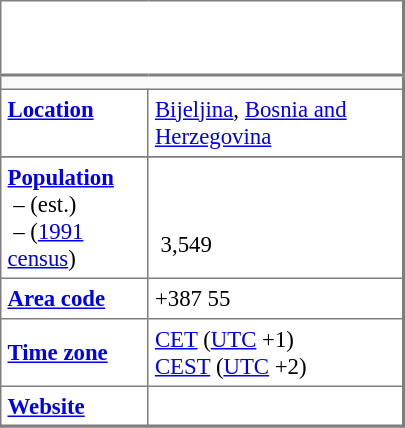<table border=1 cellpadding=4 cellspacing=0 class="toccolours" style="float: right; width: 270px; clear: both; margin: 0.5em 0 1em 1em; border-style: solid; border:1px solid #7f7f7f; border-right-width: 2px; border-bottom-width: 2px; border-collapse: collapse; font-size: 95%;">
<tr>
<td style="background: #ffffff;" align=center colspan=2><br><table border=0 cellpadding=2 cellspacing=0>
<tr>
<td style="text-align: center;" colspan="2"><br></td>
</tr>
<tr>
</tr>
</table>
</td>
</tr>
<tr style="border-top: 2px solid gray;">
<td style="background: #f9f9f9;" align=center colspan=2></td>
</tr>
<tr>
<td valign=top><strong><a href='#'>Location</a></strong></td>
<td><a href='#'>Bijeljina</a>, <a href='#'>Bosnia and Herzegovina</a></td>
</tr>
<tr>
</tr>
<tr>
<td valign=top><strong><a href='#'>Population</a></strong><br> – (est.)<br> – (<a href='#'>1991 census</a>)</td>
<td><br>  <br> 3,549</td>
</tr>
<tr>
<td><strong><a href='#'>Area code</a></strong></td>
<td>+387 55</td>
</tr>
<tr>
<td><strong><a href='#'>Time zone</a></strong></td>
<td><a href='#'>CET</a> (<a href='#'>UTC</a> +1) <br> <a href='#'>CEST</a> (<a href='#'>UTC</a> +2)</td>
</tr>
<tr>
<td><strong><a href='#'>Website</a></strong></td>
<td></td>
</tr>
<tr>
</tr>
</table>
